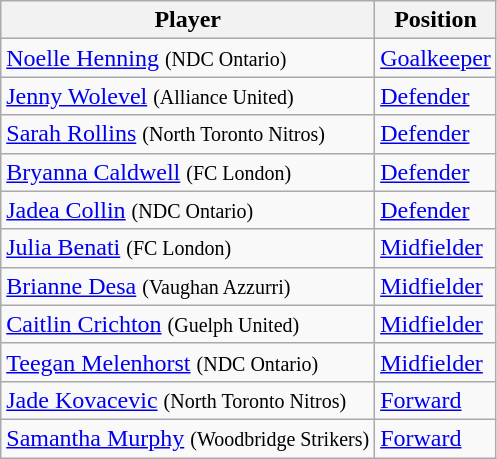<table class="wikitable">
<tr>
<th>Player</th>
<th>Position</th>
</tr>
<tr>
<td><a href='#'>Noelle Henning</a> <small>(NDC Ontario)</small></td>
<td><a href='#'>Goalkeeper</a></td>
</tr>
<tr>
<td><a href='#'>Jenny Wolevel</a> <small>(Alliance United)</small></td>
<td><a href='#'>Defender</a></td>
</tr>
<tr>
<td><a href='#'>Sarah Rollins</a> <small>(North Toronto Nitros)</small></td>
<td><a href='#'>Defender</a></td>
</tr>
<tr>
<td><a href='#'>Bryanna Caldwell</a> <small>(FC London)</small></td>
<td><a href='#'>Defender</a></td>
</tr>
<tr>
<td><a href='#'>Jadea Collin</a> <small>(NDC Ontario)</small></td>
<td><a href='#'>Defender</a></td>
</tr>
<tr>
<td><a href='#'>Julia Benati</a> <small>(FC London)</small></td>
<td><a href='#'>Midfielder</a></td>
</tr>
<tr>
<td><a href='#'>Brianne Desa</a> <small>(Vaughan Azzurri)</small></td>
<td><a href='#'>Midfielder</a></td>
</tr>
<tr>
<td><a href='#'>Caitlin Crichton</a> <small>(Guelph United)</small></td>
<td><a href='#'>Midfielder</a></td>
</tr>
<tr>
<td><a href='#'>Teegan Melenhorst</a> <small>(NDC Ontario)</small></td>
<td><a href='#'>Midfielder</a></td>
</tr>
<tr>
<td><a href='#'>Jade Kovacevic</a> <small>(North Toronto Nitros)</small></td>
<td><a href='#'>Forward</a></td>
</tr>
<tr>
<td><a href='#'>Samantha Murphy</a> <small>(Woodbridge Strikers)</small></td>
<td><a href='#'>Forward</a></td>
</tr>
</table>
